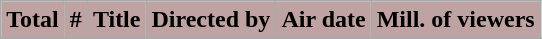<table class=wikitable>
<tr style="text-align:center; background:#bfa3a3;">
<td><strong>Total</strong></td>
<td><strong>#</strong></td>
<td><strong>Title</strong></td>
<td><strong>Directed by</strong></td>
<td><strong>Air date</strong></td>
<td><strong>Mill. of viewers</strong></td>
</tr>
<tr>
</tr>
</table>
